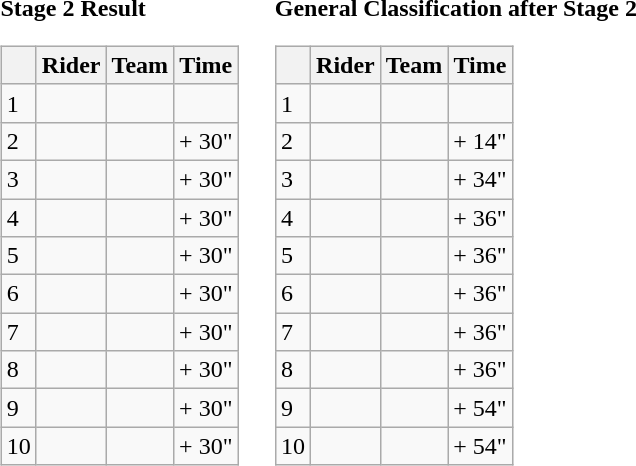<table>
<tr>
<td><strong>Stage 2 Result</strong><br><table class="wikitable">
<tr>
<th></th>
<th>Rider</th>
<th>Team</th>
<th>Time</th>
</tr>
<tr>
<td>1</td>
<td></td>
<td></td>
<td align="right"></td>
</tr>
<tr>
<td>2</td>
<td></td>
<td></td>
<td align="right">+ 30"</td>
</tr>
<tr>
<td>3</td>
<td></td>
<td></td>
<td align="right">+ 30"</td>
</tr>
<tr>
<td>4</td>
<td></td>
<td></td>
<td align="right">+ 30"</td>
</tr>
<tr>
<td>5</td>
<td></td>
<td></td>
<td align="right">+ 30"</td>
</tr>
<tr>
<td>6</td>
<td></td>
<td></td>
<td align="right">+ 30"</td>
</tr>
<tr>
<td>7</td>
<td></td>
<td></td>
<td align="right">+ 30"</td>
</tr>
<tr>
<td>8</td>
<td></td>
<td></td>
<td align="right">+ 30"</td>
</tr>
<tr>
<td>9</td>
<td></td>
<td></td>
<td align="right">+ 30"</td>
</tr>
<tr>
<td>10</td>
<td></td>
<td></td>
<td align="right">+ 30"</td>
</tr>
</table>
</td>
<td></td>
<td><strong>General Classification after Stage 2</strong><br><table class="wikitable">
<tr>
<th></th>
<th>Rider</th>
<th>Team</th>
<th>Time</th>
</tr>
<tr>
<td>1</td>
<td> </td>
<td></td>
<td align="right"></td>
</tr>
<tr>
<td>2</td>
<td></td>
<td></td>
<td align="right">+ 14"</td>
</tr>
<tr>
<td>3</td>
<td> </td>
<td></td>
<td align="right">+ 34"</td>
</tr>
<tr>
<td>4</td>
<td></td>
<td></td>
<td align="right">+ 36"</td>
</tr>
<tr>
<td>5</td>
<td></td>
<td></td>
<td align="right">+ 36"</td>
</tr>
<tr>
<td>6</td>
<td></td>
<td></td>
<td align="right">+ 36"</td>
</tr>
<tr>
<td>7</td>
<td></td>
<td></td>
<td align="right">+ 36"</td>
</tr>
<tr>
<td>8</td>
<td></td>
<td></td>
<td align="right">+ 36"</td>
</tr>
<tr>
<td>9</td>
<td></td>
<td></td>
<td align="right">+ 54"</td>
</tr>
<tr>
<td>10</td>
<td></td>
<td></td>
<td align="right">+ 54"</td>
</tr>
</table>
</td>
</tr>
</table>
